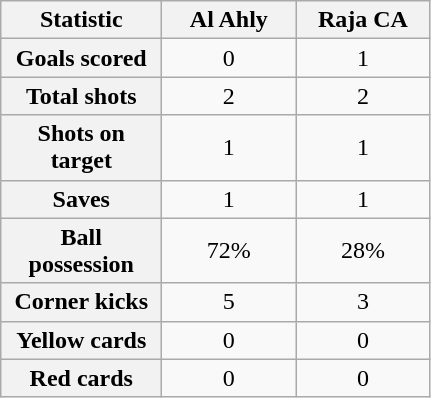<table class="wikitable plainrowheaders" style="text-align:center">
<tr>
<th scope="col" style="width:100px">Statistic</th>
<th scope="col" style="width:82px">Al Ahly</th>
<th scope="col" style="width:82px">Raja CA</th>
</tr>
<tr>
<th scope=row>Goals scored</th>
<td>0</td>
<td>1</td>
</tr>
<tr>
<th scope=row>Total shots</th>
<td>2</td>
<td>2</td>
</tr>
<tr>
<th scope=row>Shots on target</th>
<td>1</td>
<td>1</td>
</tr>
<tr>
<th scope=row>Saves</th>
<td>1</td>
<td>1</td>
</tr>
<tr>
<th scope=row>Ball possession</th>
<td>72%</td>
<td>28%</td>
</tr>
<tr>
<th scope=row>Corner kicks</th>
<td>5</td>
<td>3</td>
</tr>
<tr>
<th scope=row>Yellow cards</th>
<td>0</td>
<td>0</td>
</tr>
<tr>
<th scope=row>Red cards</th>
<td>0</td>
<td>0</td>
</tr>
</table>
